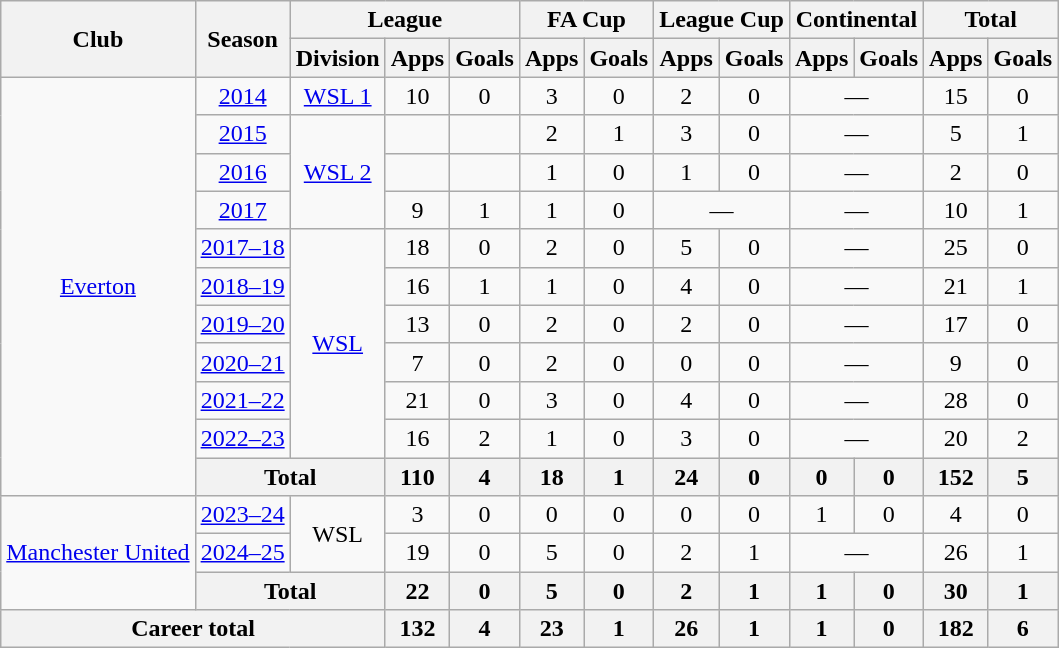<table class="wikitable" style="text-align:center">
<tr>
<th rowspan="2">Club</th>
<th rowspan="2">Season</th>
<th colspan="3">League</th>
<th colspan="2">FA Cup</th>
<th colspan="2">League Cup</th>
<th colspan="2">Continental</th>
<th colspan="2">Total</th>
</tr>
<tr>
<th>Division</th>
<th>Apps</th>
<th>Goals</th>
<th>Apps</th>
<th>Goals</th>
<th>Apps</th>
<th>Goals</th>
<th>Apps</th>
<th>Goals</th>
<th>Apps</th>
<th>Goals</th>
</tr>
<tr>
<td rowspan="11"><a href='#'>Everton</a></td>
<td><a href='#'>2014</a></td>
<td><a href='#'>WSL 1</a></td>
<td>10</td>
<td>0</td>
<td>3</td>
<td>0</td>
<td>2</td>
<td>0</td>
<td colspan="2">—</td>
<td>15</td>
<td>0</td>
</tr>
<tr>
<td><a href='#'>2015</a></td>
<td rowspan=3><a href='#'>WSL 2</a></td>
<td></td>
<td></td>
<td>2</td>
<td>1</td>
<td>3</td>
<td>0</td>
<td colspan="2">—</td>
<td>5</td>
<td>1</td>
</tr>
<tr>
<td><a href='#'>2016</a></td>
<td></td>
<td></td>
<td>1</td>
<td>0</td>
<td>1</td>
<td>0</td>
<td colspan="2">—</td>
<td>2</td>
<td>0</td>
</tr>
<tr>
<td><a href='#'>2017</a></td>
<td>9</td>
<td>1</td>
<td>1</td>
<td>0</td>
<td colspan="2">—</td>
<td colspan="2">—</td>
<td>10</td>
<td>1</td>
</tr>
<tr>
<td><a href='#'>2017–18</a></td>
<td rowspan=6><a href='#'>WSL</a></td>
<td>18</td>
<td>0</td>
<td>2</td>
<td>0</td>
<td>5</td>
<td>0</td>
<td colspan="2">—</td>
<td>25</td>
<td>0</td>
</tr>
<tr>
<td><a href='#'>2018–19</a></td>
<td>16</td>
<td>1</td>
<td>1</td>
<td>0</td>
<td>4</td>
<td>0</td>
<td colspan="2">—</td>
<td>21</td>
<td>1</td>
</tr>
<tr>
<td><a href='#'>2019–20</a></td>
<td>13</td>
<td>0</td>
<td>2</td>
<td>0</td>
<td>2</td>
<td>0</td>
<td colspan="2">—</td>
<td>17</td>
<td>0</td>
</tr>
<tr>
<td><a href='#'>2020–21</a></td>
<td>7</td>
<td>0</td>
<td>2</td>
<td>0</td>
<td>0</td>
<td>0</td>
<td colspan="2">—</td>
<td>9</td>
<td>0</td>
</tr>
<tr>
<td><a href='#'>2021–22</a></td>
<td>21</td>
<td>0</td>
<td>3</td>
<td>0</td>
<td>4</td>
<td>0</td>
<td colspan="2">—</td>
<td>28</td>
<td>0</td>
</tr>
<tr>
<td><a href='#'>2022–23</a></td>
<td>16</td>
<td>2</td>
<td>1</td>
<td>0</td>
<td>3</td>
<td>0</td>
<td colspan="2">—</td>
<td>20</td>
<td>2</td>
</tr>
<tr>
<th colspan="2">Total</th>
<th>110</th>
<th>4</th>
<th>18</th>
<th>1</th>
<th>24</th>
<th>0</th>
<th>0</th>
<th>0</th>
<th>152</th>
<th>5</th>
</tr>
<tr>
<td rowspan=3><a href='#'>Manchester United</a></td>
<td><a href='#'>2023–24</a></td>
<td rowspan=2>WSL</td>
<td>3</td>
<td>0</td>
<td>0</td>
<td>0</td>
<td>0</td>
<td>0</td>
<td>1</td>
<td>0</td>
<td>4</td>
<td>0</td>
</tr>
<tr>
<td><a href='#'>2024–25</a></td>
<td>19</td>
<td>0</td>
<td>5</td>
<td>0</td>
<td>2</td>
<td>1</td>
<td colspan="2">—</td>
<td>26</td>
<td>1</td>
</tr>
<tr>
<th colspan="2">Total</th>
<th>22</th>
<th>0</th>
<th>5</th>
<th>0</th>
<th>2</th>
<th>1</th>
<th>1</th>
<th>0</th>
<th>30</th>
<th>1</th>
</tr>
<tr>
<th colspan="3">Career total</th>
<th>132</th>
<th>4</th>
<th>23</th>
<th>1</th>
<th>26</th>
<th>1</th>
<th>1</th>
<th>0</th>
<th>182</th>
<th>6</th>
</tr>
</table>
